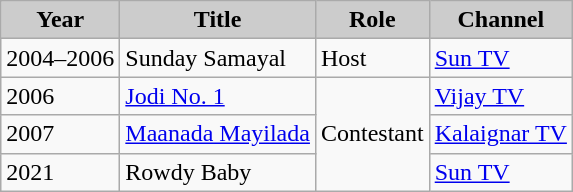<table class="wikitable">
<tr>
<th style="background:#ccc;">Year</th>
<th style="background:#ccc;">Title</th>
<th style="background:#ccc;">Role</th>
<th style="background:#ccc;">Channel</th>
</tr>
<tr>
<td>2004–2006</td>
<td>Sunday Samayal</td>
<td>Host</td>
<td><a href='#'>Sun TV</a></td>
</tr>
<tr>
<td>2006</td>
<td><a href='#'>Jodi No. 1</a></td>
<td rowspan=3>Contestant</td>
<td><a href='#'>Vijay TV</a></td>
</tr>
<tr>
<td>2007</td>
<td><a href='#'>Maanada Mayilada</a></td>
<td><a href='#'>Kalaignar TV</a></td>
</tr>
<tr>
<td>2021</td>
<td>Rowdy Baby</td>
<td><a href='#'>Sun TV</a></td>
</tr>
</table>
